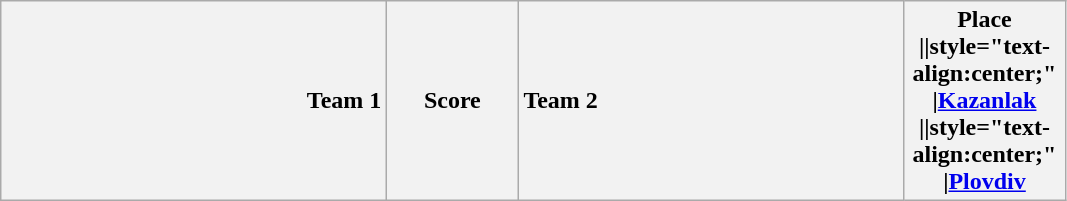<table class="wikitable">
<tr>
<th width="250" style="text-align:right;">Team 1</th>
<th width="80" style="text-align:center;">Score</th>
<th width="250" style="text-align:left;">Team 2</th>
<th width="100" style="text-align:center;">Place<br>||style="text-align:center;" |<a href='#'>Kazanlak</a>
||style="text-align:center;" |<a href='#'>Plovdiv</a></th>
</tr>
</table>
